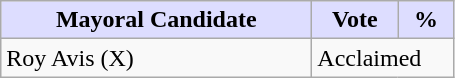<table class="wikitable">
<tr>
<th style="background:#ddf; width:200px;">Mayoral Candidate</th>
<th style="background:#ddf; width:50px;">Vote</th>
<th style="background:#ddf; width:30px;">%</th>
</tr>
<tr>
<td>Roy Avis (X)</td>
<td colspan="2">Acclaimed</td>
</tr>
</table>
